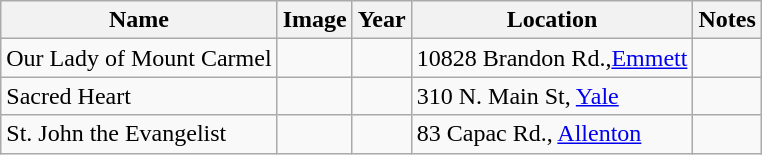<table class="wikitable sortable">
<tr>
<th>Name</th>
<th class="unsortable">Image</th>
<th>Year</th>
<th class="unsortable">Location</th>
<th class="unsortable">Notes</th>
</tr>
<tr>
<td>Our Lady of Mount Carmel</td>
<td></td>
<td></td>
<td>10828 Brandon Rd.,<a href='#'>Emmett</a></td>
<td></td>
</tr>
<tr>
<td>Sacred Heart</td>
<td></td>
<td></td>
<td>310 N. Main St, <a href='#'>Yale</a></td>
<td></td>
</tr>
<tr>
<td>St. John the Evangelist</td>
<td></td>
<td></td>
<td>83 Capac Rd., <a href='#'>Allenton</a></td>
<td></td>
</tr>
</table>
